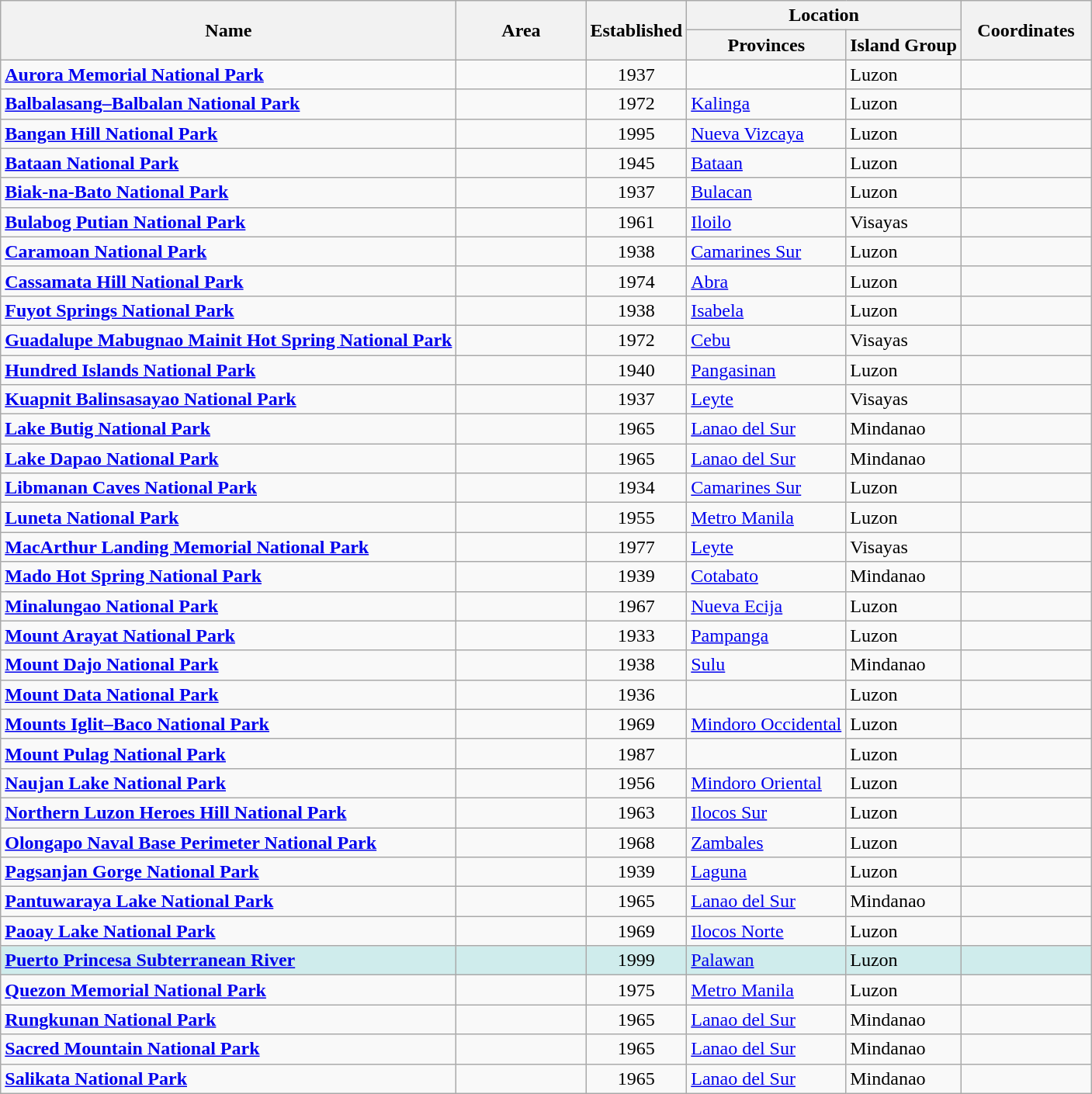<table class="wikitable sortable toptextcells">
<tr style="vertical-align:middle;">
<th rowspan="2" scope="col">Name</th>
<th rowspan="2" scope="col" style="width:6.5em;">Area</th>
<th rowspan="2" scope="col">Established</th>
<th colspan="2" scope="col" style="width:8em;">Location</th>
<th rowspan="2" scope="col" style="width:6.5em;">Coordinates</th>
</tr>
<tr>
<th>Provinces</th>
<th>Island Group</th>
</tr>
<tr>
<th scope="row" style="text-align:left;background-color:initial;"><a href='#'>Aurora Memorial National Park</a></th>
<td style="text-align:right;"></td>
<td style="text-align:center;">1937</td>
<td></td>
<td>Luzon</td>
<td style="text-align:center;font-size:90%;" data-sort-value="15.58423"></td>
</tr>
<tr>
<th scope="row" style="text-align:left;background-color:initial;"><a href='#'>Balbalasang–Balbalan National Park</a></th>
<td style="text-align:right;"></td>
<td style="text-align:center;">1972</td>
<td><a href='#'>Kalinga</a></td>
<td>Luzon</td>
<td style="text-align:center;font-size:90%;" data-sort-value="17.45000"></td>
</tr>
<tr>
<th scope="row" style="text-align:left;background-color:initial;"><a href='#'>Bangan Hill National Park</a></th>
<td style="text-align:right;"></td>
<td style="text-align:center;">1995</td>
<td><a href='#'>Nueva Vizcaya</a></td>
<td>Luzon</td>
<td style="text-align:center;font-size:90%;" data-sort-value="16.48333"></td>
</tr>
<tr>
<th scope="row" style="text-align:left;background-color:initial;"><a href='#'>Bataan National Park</a></th>
<td style="text-align:right;"></td>
<td style="text-align:center;">1945</td>
<td><a href='#'>Bataan</a></td>
<td>Luzon</td>
<td style="text-align:center;font-size:90%;" data-sort-value="14.60602"></td>
</tr>
<tr>
<th scope="row" style="text-align:left;background-color:initial;"><a href='#'>Biak-na-Bato National Park</a></th>
<td style="text-align:right;"></td>
<td style="text-align:center;">1937</td>
<td><a href='#'>Bulacan</a></td>
<td>Luzon</td>
<td style="text-align:center;font-size:90%;" data-sort-value="15.11875"></td>
</tr>
<tr>
<th scope="row" style="text-align:left;background-color:initial;"><a href='#'>Bulabog Putian National Park</a></th>
<td style="text-align:right;"></td>
<td style="text-align:center;">1961</td>
<td><a href='#'>Iloilo</a></td>
<td>Visayas</td>
<td style="text-align:center;font-size:90%;" data-sort-value="11.03370"></td>
</tr>
<tr>
<th scope="row" style="text-align:left;background-color:initial;"><a href='#'>Caramoan National Park</a></th>
<td style="text-align:right;"></td>
<td style="text-align:center;">1938</td>
<td><a href='#'>Camarines Sur</a></td>
<td>Luzon</td>
<td style="text-align:center;font-size:90%;" data-sort-value="13.78036"></td>
</tr>
<tr>
<th scope="row" style="text-align:left;background-color:initial;"><a href='#'>Cassamata Hill National Park</a></th>
<td style="text-align:right;"></td>
<td style="text-align:center;">1974</td>
<td><a href='#'>Abra</a></td>
<td>Luzon</td>
<td style="text-align:center;font-size:90%;" data-sort-value="17.59122"></td>
</tr>
<tr>
<th scope="row" style="text-align:left;background-color:initial;"><a href='#'>Fuyot Springs National Park</a></th>
<td style="text-align:right;"></td>
<td style="text-align:center;">1938</td>
<td><a href='#'>Isabela</a></td>
<td>Luzon</td>
<td style="text-align:center;font-size:90%;" data-sort-value="17.21116"></td>
</tr>
<tr>
<th scope="row" style="text-align:left;background-color:initial;"><a href='#'>Guadalupe Mabugnao Mainit Hot Spring National Park</a></th>
<td style="text-align:right;"></td>
<td style="text-align:center;">1972</td>
<td><a href='#'>Cebu</a></td>
<td>Visayas</td>
<td style="text-align:center;font-size:90%;" data-sort-value="10.13357"></td>
</tr>
<tr>
<th scope="row" style="text-align:left;background-color:initial;"><a href='#'>Hundred Islands National Park</a></th>
<td style="text-align:right;"></td>
<td style="text-align:center;">1940</td>
<td><a href='#'>Pangasinan</a></td>
<td>Luzon</td>
<td style="text-align:center;font-size:90%;" data-sort-value="16.20050"></td>
</tr>
<tr>
<th scope="row" style="text-align:left;background-color:initial;"><a href='#'>Kuapnit Balinsasayao National Park</a></th>
<td style="text-align:right;"></td>
<td style="text-align:center;">1937</td>
<td><a href='#'>Leyte</a></td>
<td>Visayas</td>
<td style="text-align:center;font-size:90%;" data-sort-value="10.64581"></td>
</tr>
<tr>
<th scope="row" style="text-align:left;background-color:initial;"><a href='#'>Lake Butig National Park</a></th>
<td style="text-align:right;"></td>
<td style="text-align:center;">1965</td>
<td><a href='#'>Lanao del Sur</a></td>
<td>Mindanao</td>
<td style="text-align:center;font-size:90%;" data-sort-value="7.73523"></td>
</tr>
<tr>
<th scope="row" style="text-align:left;background-color:initial;"><a href='#'>Lake Dapao National Park</a></th>
<td style="text-align:right;"></td>
<td style="text-align:center;">1965</td>
<td><a href='#'>Lanao del Sur</a></td>
<td>Mindanao</td>
<td style="text-align:center;font-size:90%;" data-sort-value="7.78782"></td>
</tr>
<tr>
<th scope="row" style="text-align:left;background-color:initial;"><a href='#'>Libmanan Caves National Park</a></th>
<td style="text-align:right;"></td>
<td style="text-align:center;">1934</td>
<td><a href='#'>Camarines Sur</a></td>
<td>Luzon</td>
<td style="text-align:center;font-size:90%;" data-sort-value="13.65000"></td>
</tr>
<tr>
<th scope="row" style="text-align:left;background-color:initial;"><a href='#'>Luneta National Park</a></th>
<td style="text-align:right;"></td>
<td style="text-align:center;">1955</td>
<td><a href='#'>Metro Manila</a></td>
<td>Luzon</td>
<td style="text-align:center;font-size:90%;" data-sort-value="14.58325"></td>
</tr>
<tr>
<th scope="row" style="text-align:left;background-color:initial;"><a href='#'>MacArthur Landing Memorial National Park</a></th>
<td style="text-align:right;"></td>
<td style="text-align:center;">1977</td>
<td><a href='#'>Leyte</a></td>
<td>Visayas</td>
<td style="text-align:center;font-size:90%;" data-sort-value="11.17207"></td>
</tr>
<tr>
<th scope="row" style="text-align:left;background-color:initial;"><a href='#'>Mado Hot Spring National Park</a></th>
<td style="text-align:right;"></td>
<td style="text-align:center;">1939</td>
<td><a href='#'>Cotabato</a></td>
<td>Mindanao</td>
<td style="text-align:center;font-size:90%;" data-sort-value="7.21667"></td>
</tr>
<tr>
<th scope="row" style="text-align:left;background-color:initial;"><a href='#'>Minalungao National Park</a></th>
<td style="text-align:right;"></td>
<td style="text-align:center;">1967</td>
<td><a href='#'>Nueva Ecija</a></td>
<td>Luzon</td>
<td style="text-align:center;font-size:90%;" data-sort-value="15.30738"></td>
</tr>
<tr>
<th scope="row" style="text-align:left;background-color:initial;"><a href='#'>Mount Arayat National Park</a></th>
<td style="text-align:right;"></td>
<td style="text-align:center;">1933</td>
<td><a href='#'>Pampanga</a></td>
<td>Luzon</td>
<td style="text-align:center;font-size:90%;" data-sort-value="15.20373"></td>
</tr>
<tr>
<th scope="row" style="text-align:left;background-color:initial;"><a href='#'>Mount Dajo National Park</a></th>
<td style="text-align:right;"></td>
<td style="text-align:center;">1938</td>
<td><a href='#'>Sulu</a></td>
<td>Mindanao</td>
<td style="text-align:center;font-size:90%;" data-sort-value="6.01293"></td>
</tr>
<tr>
<th scope="row" style="text-align:left;background-color:initial;"><a href='#'>Mount Data National Park</a></th>
<td style="text-align:right;"></td>
<td style="text-align:center;">1936</td>
<td></td>
<td>Luzon</td>
<td style="text-align:center;font-size:90%;" data-sort-value="16.87804"></td>
</tr>
<tr>
<th scope="row" style="text-align:left;background-color:initial;"><a href='#'>Mounts Iglit–Baco National Park</a></th>
<td style="text-align:right;"></td>
<td style="text-align:center;">1969</td>
<td><a href='#'>Mindoro Occidental</a></td>
<td>Luzon</td>
<td style="text-align:center;font-size:90%;" data-sort-value="12.74340"></td>
</tr>
<tr>
<th scope="row" style="text-align:left;background-color:initial;"><a href='#'>Mount Pulag National Park</a></th>
<td style="text-align:right;"></td>
<td style="text-align:center;">1987</td>
<td></td>
<td>Luzon</td>
<td style="text-align:center;font-size:90%;" data-sort-value="16.58357"></td>
</tr>
<tr>
<th scope="row" style="text-align:left;background-color:initial;"><a href='#'>Naujan Lake National Park</a></th>
<td style="text-align:right;"></td>
<td style="text-align:center;">1956</td>
<td><a href='#'>Mindoro Oriental</a></td>
<td>Luzon</td>
<td style="text-align:center;font-size:90%;" data-sort-value="13.17270"></td>
</tr>
<tr>
<th scope="row" style="text-align:left;background-color:initial;"><a href='#'>Northern Luzon Heroes Hill National Park</a></th>
<td style="text-align:right;"></td>
<td style="text-align:center;">1963</td>
<td><a href='#'>Ilocos Sur</a></td>
<td>Luzon</td>
<td style="text-align:center;font-size:90%;" data-sort-value="17.48614"></td>
</tr>
<tr>
<th scope="row" style="text-align:left;background-color:initial;"><a href='#'>Olongapo Naval Base Perimeter National Park</a></th>
<td style="text-align:right;"></td>
<td style="text-align:center;">1968</td>
<td><a href='#'>Zambales</a></td>
<td>Luzon</td>
<td style="text-align:center;font-size:90%;" data-sort-value="14.82685"></td>
</tr>
<tr>
<th scope="row" style="text-align:left;background-color:initial;"><a href='#'>Pagsanjan Gorge National Park</a></th>
<td style="text-align:right;"></td>
<td style="text-align:center;">1939</td>
<td><a href='#'>Laguna</a></td>
<td>Luzon</td>
<td style="text-align:center;font-size:90%;" data-sort-value="14.26667"></td>
</tr>
<tr>
<th scope="row" style="text-align:left;background-color:initial;"><a href='#'>Pantuwaraya Lake National Park</a></th>
<td style="text-align:right;"></td>
<td style="text-align:center;">1965</td>
<td><a href='#'>Lanao del Sur</a></td>
<td>Mindanao</td>
<td style="text-align:center;font-size:90%;" data-sort-value="8.03333"></td>
</tr>
<tr>
<th scope="row" style="text-align:left;background-color:initial;"><a href='#'>Paoay Lake National Park</a></th>
<td style="text-align:right;"></td>
<td style="text-align:center;">1969</td>
<td><a href='#'>Ilocos Norte</a></td>
<td>Luzon</td>
<td style="text-align:center;font-size:90%;" data-sort-value="18.12114"></td>
</tr>
<tr style="vertical-align:top;background-color:#CFECEC;">
<th scope="row" style="text-align:left;background-color:initial;"><a href='#'>Puerto Princesa Subterranean River </a></th>
<td style="text-align:right;"></td>
<td style="text-align:center;">1999</td>
<td><a href='#'>Palawan</a></td>
<td>Luzon</td>
<td style="text-align:center;font-size:90%;" data-sort-value="10.1667"></td>
</tr>
<tr>
<th scope="row" style="text-align:left;background-color:initial;"><a href='#'>Quezon Memorial National Park</a></th>
<td style="text-align:right;"></td>
<td style="text-align:center;">1975</td>
<td><a href='#'>Metro Manila</a></td>
<td>Luzon</td>
<td style="text-align:center;font-size:90%;" data-sort-value="14.65110"></td>
</tr>
<tr>
<th scope="row" style="text-align:left;background-color:initial;"><a href='#'>Rungkunan National Park</a></th>
<td style="text-align:right;"></td>
<td style="text-align:center;">1965</td>
<td><a href='#'>Lanao del Sur</a></td>
<td>Mindanao</td>
<td style="text-align:center;font-size:90%;" data-sort-value="8.06100"></td>
</tr>
<tr>
<th scope="row" style="text-align:left;background-color:initial;"><a href='#'>Sacred Mountain National Park</a></th>
<td style="text-align:right;"></td>
<td style="text-align:center;">1965</td>
<td><a href='#'>Lanao del Sur</a></td>
<td>Mindanao</td>
<td style="text-align:center;font-size:90%;" data-sort-value="8.02120"></td>
</tr>
<tr>
<th scope="row" style="text-align:left;background-color:initial;"><a href='#'>Salikata National Park</a></th>
<td style="text-align:right;"></td>
<td style="text-align:center;">1965</td>
<td><a href='#'>Lanao del Sur</a></td>
<td>Mindanao</td>
<td style="text-align:center;font-size:90%;" data-sort-value="7.87046"></td>
</tr>
</table>
